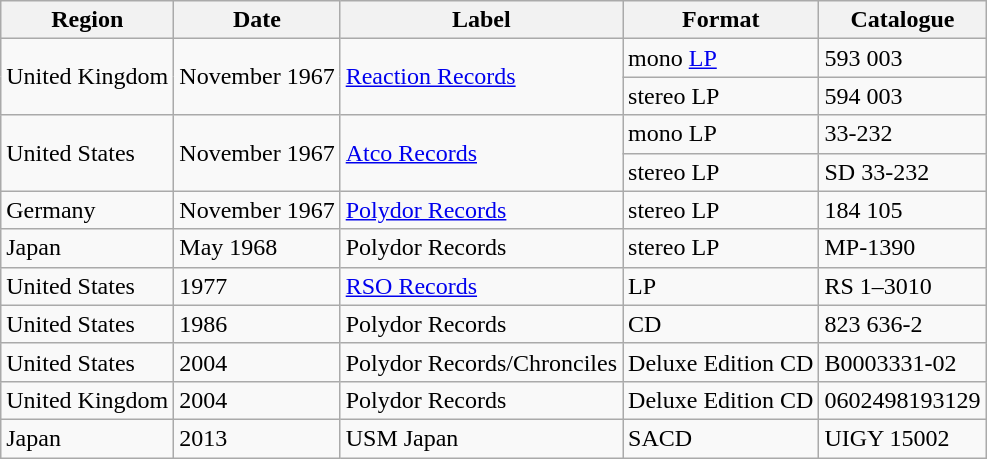<table class="wikitable">
<tr>
<th>Region</th>
<th>Date</th>
<th>Label</th>
<th>Format</th>
<th>Catalogue</th>
</tr>
<tr>
<td rowspan="2">United Kingdom</td>
<td rowspan="2">November 1967</td>
<td rowspan="2"><a href='#'>Reaction Records</a></td>
<td>mono <a href='#'>LP</a></td>
<td>593 003</td>
</tr>
<tr>
<td>stereo LP</td>
<td>594 003</td>
</tr>
<tr>
<td rowspan="2">United States</td>
<td rowspan="2">November 1967</td>
<td rowspan="2"><a href='#'>Atco Records</a></td>
<td>mono LP</td>
<td>33-232</td>
</tr>
<tr>
<td>stereo LP</td>
<td>SD 33-232</td>
</tr>
<tr>
<td>Germany</td>
<td>November 1967</td>
<td><a href='#'>Polydor Records</a></td>
<td>stereo LP</td>
<td>184 105</td>
</tr>
<tr>
<td>Japan</td>
<td>May 1968</td>
<td>Polydor Records</td>
<td>stereo LP</td>
<td>MP-1390</td>
</tr>
<tr>
<td>United States</td>
<td>1977</td>
<td><a href='#'>RSO Records</a></td>
<td>LP</td>
<td>RS 1–3010</td>
</tr>
<tr>
<td>United States</td>
<td>1986</td>
<td>Polydor Records</td>
<td>CD</td>
<td>823 636-2</td>
</tr>
<tr>
<td>United States</td>
<td>2004</td>
<td>Polydor Records/Chronciles</td>
<td>Deluxe Edition CD</td>
<td>B0003331-02</td>
</tr>
<tr>
<td>United Kingdom</td>
<td>2004</td>
<td>Polydor Records</td>
<td>Deluxe Edition CD</td>
<td>0602498193129</td>
</tr>
<tr>
<td>Japan</td>
<td>2013</td>
<td>USM Japan</td>
<td>SACD</td>
<td>UIGY 15002</td>
</tr>
</table>
